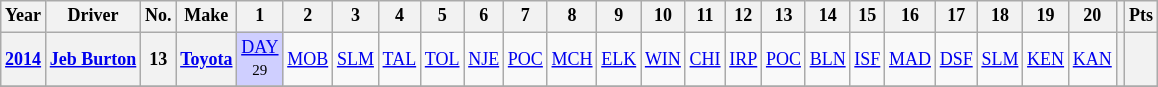<table class="wikitable" style="text-align:center; font-size:75%">
<tr>
<th>Year</th>
<th>Driver</th>
<th>No.</th>
<th>Make</th>
<th>1</th>
<th>2</th>
<th>3</th>
<th>4</th>
<th>5</th>
<th>6</th>
<th>7</th>
<th>8</th>
<th>9</th>
<th>10</th>
<th>11</th>
<th>12</th>
<th>13</th>
<th>14</th>
<th>15</th>
<th>16</th>
<th>17</th>
<th>18</th>
<th>19</th>
<th>20</th>
<th></th>
<th>Pts</th>
</tr>
<tr>
<th><a href='#'>2014</a></th>
<th><a href='#'>Jeb Burton</a></th>
<th>13</th>
<th><a href='#'>Toyota</a></th>
<td style="background:#CFCFFF;"><a href='#'>DAY</a><br><small>29</small></td>
<td><a href='#'>MOB</a></td>
<td><a href='#'>SLM</a></td>
<td><a href='#'>TAL</a></td>
<td><a href='#'>TOL</a></td>
<td><a href='#'>NJE</a></td>
<td><a href='#'>POC</a></td>
<td><a href='#'>MCH</a></td>
<td><a href='#'>ELK</a></td>
<td><a href='#'>WIN</a></td>
<td><a href='#'>CHI</a></td>
<td><a href='#'>IRP</a></td>
<td><a href='#'>POC</a></td>
<td><a href='#'>BLN</a></td>
<td><a href='#'>ISF</a></td>
<td><a href='#'>MAD</a></td>
<td><a href='#'>DSF</a></td>
<td><a href='#'>SLM</a></td>
<td><a href='#'>KEN</a></td>
<td><a href='#'>KAN</a></td>
<th></th>
<th></th>
</tr>
<tr>
</tr>
</table>
